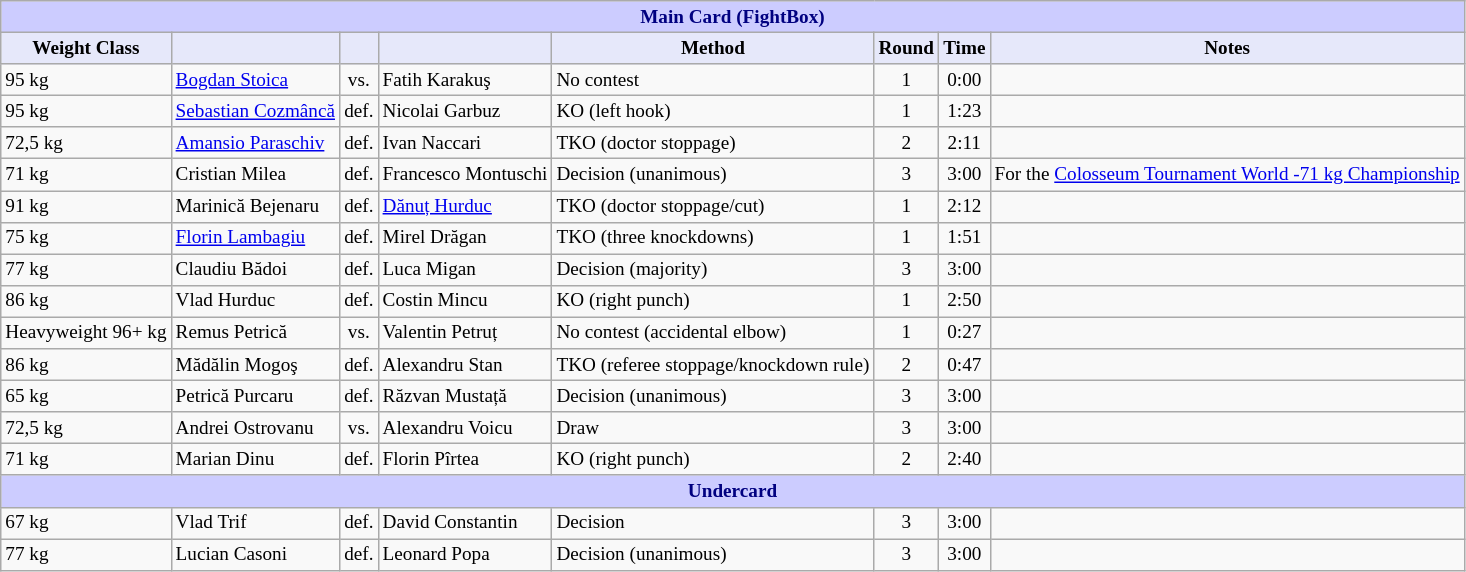<table class="wikitable" style="font-size: 80%;">
<tr>
<th colspan="8" style="background-color: #ccf; color: #000080; text-align: center;"><strong>Main Card (FightBox)</strong></th>
</tr>
<tr>
<th colspan="1" style="background-color: #E6E8FA; color: #000000; text-align: center;">Weight Class</th>
<th colspan="1" style="background-color: #E6E8FA; color: #000000; text-align: center;"></th>
<th colspan="1" style="background-color: #E6E8FA; color: #000000; text-align: center;"></th>
<th colspan="1" style="background-color: #E6E8FA; color: #000000; text-align: center;"></th>
<th colspan="1" style="background-color: #E6E8FA; color: #000000; text-align: center;">Method</th>
<th colspan="1" style="background-color: #E6E8FA; color: #000000; text-align: center;">Round</th>
<th colspan="1" style="background-color: #E6E8FA; color: #000000; text-align: center;">Time</th>
<th colspan="1" style="background-color: #E6E8FA; color: #000000; text-align: center;">Notes</th>
</tr>
<tr>
<td>95 kg</td>
<td> <a href='#'>Bogdan Stoica</a></td>
<td align=center>vs.</td>
<td> Fatih Karakuş</td>
<td>No contest</td>
<td align=center>1</td>
<td align=center>0:00</td>
<td></td>
</tr>
<tr>
<td>95 kg</td>
<td> <a href='#'>Sebastian Cozmâncă</a></td>
<td align=center>def.</td>
<td> Nicolai Garbuz</td>
<td>KO (left hook)</td>
<td align=center>1</td>
<td align=center>1:23</td>
<td></td>
</tr>
<tr>
<td>72,5 kg</td>
<td> <a href='#'>Amansio Paraschiv</a></td>
<td align=center>def.</td>
<td> Ivan Naccari</td>
<td>TKO (doctor stoppage)</td>
<td align=center>2</td>
<td align=center>2:11</td>
<td></td>
</tr>
<tr>
<td>71 kg</td>
<td> Cristian Milea</td>
<td align=center>def.</td>
<td> Francesco Montuschi</td>
<td>Decision (unanimous)</td>
<td align=center>3</td>
<td align=center>3:00</td>
<td>For the <a href='#'>Colosseum Tournament World -71 kg Championship</a></td>
</tr>
<tr>
<td>91 kg</td>
<td> Marinică Bejenaru</td>
<td align=center>def.</td>
<td> <a href='#'>Dănuț Hurduc</a></td>
<td>TKO (doctor stoppage/cut)</td>
<td align=center>1</td>
<td align=center>2:12</td>
<td></td>
</tr>
<tr>
<td>75 kg</td>
<td> <a href='#'>Florin Lambagiu</a></td>
<td align=center>def.</td>
<td> Mirel Drăgan</td>
<td>TKO (three knockdowns)</td>
<td align=center>1</td>
<td align=center>1:51</td>
<td></td>
</tr>
<tr>
<td>77 kg</td>
<td> Claudiu Bădoi</td>
<td align=center>def.</td>
<td> Luca Migan</td>
<td>Decision (majority)</td>
<td align=center>3</td>
<td align=center>3:00</td>
<td></td>
</tr>
<tr>
<td>86 kg</td>
<td> Vlad Hurduc</td>
<td align=center>def.</td>
<td> Costin Mincu</td>
<td>KO (right punch)</td>
<td align=center>1</td>
<td align=center>2:50</td>
<td></td>
</tr>
<tr>
<td>Heavyweight 96+ kg</td>
<td> Remus Petrică</td>
<td align=center>vs.</td>
<td> Valentin Petruț</td>
<td>No contest (accidental elbow)</td>
<td align=center>1</td>
<td align=center>0:27</td>
<td></td>
</tr>
<tr>
<td>86 kg</td>
<td> Mădălin Mogoş</td>
<td align=center>def.</td>
<td> Alexandru Stan</td>
<td>TKO (referee stoppage/knockdown rule)</td>
<td align=center>2</td>
<td align=center>0:47</td>
<td></td>
</tr>
<tr>
<td>65 kg</td>
<td> Petrică Purcaru</td>
<td align=center>def.</td>
<td> Răzvan Mustață</td>
<td>Decision (unanimous)</td>
<td align=center>3</td>
<td align=center>3:00</td>
<td></td>
</tr>
<tr>
<td>72,5 kg</td>
<td> Andrei Ostrovanu</td>
<td align=center>vs.</td>
<td> Alexandru Voicu</td>
<td>Draw</td>
<td align=center>3</td>
<td align=center>3:00</td>
<td></td>
</tr>
<tr>
<td>71 kg</td>
<td> Marian Dinu</td>
<td align=center>def.</td>
<td> Florin Pîrtea</td>
<td>KO (right punch)</td>
<td align=center>2</td>
<td align=center>2:40</td>
<td></td>
</tr>
<tr>
<th colspan="8" style="background-color: #ccf; color: #000080; text-align: center;"><strong>Undercard</strong></th>
</tr>
<tr>
<td>67 kg</td>
<td> Vlad Trif</td>
<td>def.</td>
<td> David Constantin</td>
<td>Decision</td>
<td align=center>3</td>
<td align=center>3:00</td>
<td></td>
</tr>
<tr>
<td>77 kg</td>
<td> Lucian Casoni</td>
<td>def.</td>
<td> Leonard Popa</td>
<td>Decision (unanimous)</td>
<td align=center>3</td>
<td align=center>3:00</td>
<td></td>
</tr>
</table>
